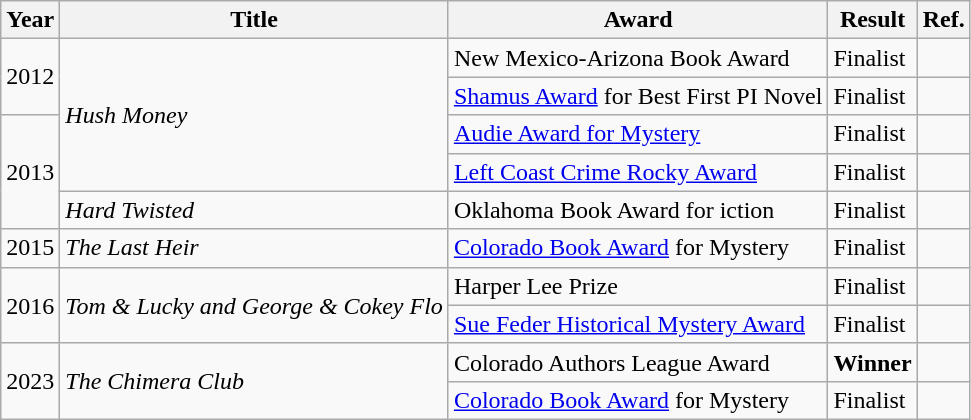<table class="wikitable">
<tr>
<th>Year</th>
<th>Title</th>
<th>Award</th>
<th>Result</th>
<th>Ref.</th>
</tr>
<tr>
<td rowspan="2">2012</td>
<td rowspan="4"><em>Hush Money</em></td>
<td>New Mexico-Arizona Book Award</td>
<td>Finalist</td>
<td></td>
</tr>
<tr>
<td><a href='#'>Shamus Award</a> for Best First PI Novel</td>
<td>Finalist</td>
<td></td>
</tr>
<tr>
<td rowspan="3">2013</td>
<td><a href='#'>Audie Award for Mystery</a></td>
<td>Finalist</td>
<td></td>
</tr>
<tr>
<td><a href='#'>Left Coast Crime Rocky Award</a></td>
<td>Finalist</td>
<td></td>
</tr>
<tr>
<td><em>Hard Twisted</em></td>
<td>Oklahoma Book Award for iction</td>
<td>Finalist</td>
<td></td>
</tr>
<tr>
<td>2015</td>
<td><em>The Last Heir</em></td>
<td><a href='#'>Colorado Book Award</a> for Mystery</td>
<td>Finalist</td>
<td></td>
</tr>
<tr>
<td rowspan="2">2016</td>
<td rowspan="2"><em>Tom & Lucky and George & Cokey Flo</em></td>
<td>Harper Lee Prize</td>
<td>Finalist</td>
<td></td>
</tr>
<tr>
<td><a href='#'>Sue Feder Historical Mystery Award</a></td>
<td>Finalist</td>
<td></td>
</tr>
<tr>
<td rowspan="2">2023</td>
<td rowspan="2"><em>The Chimera Club</em></td>
<td>Colorado Authors League Award</td>
<td><strong>Winner</strong></td>
<td></td>
</tr>
<tr>
<td><a href='#'>Colorado Book Award</a> for Mystery</td>
<td>Finalist</td>
<td></td>
</tr>
</table>
